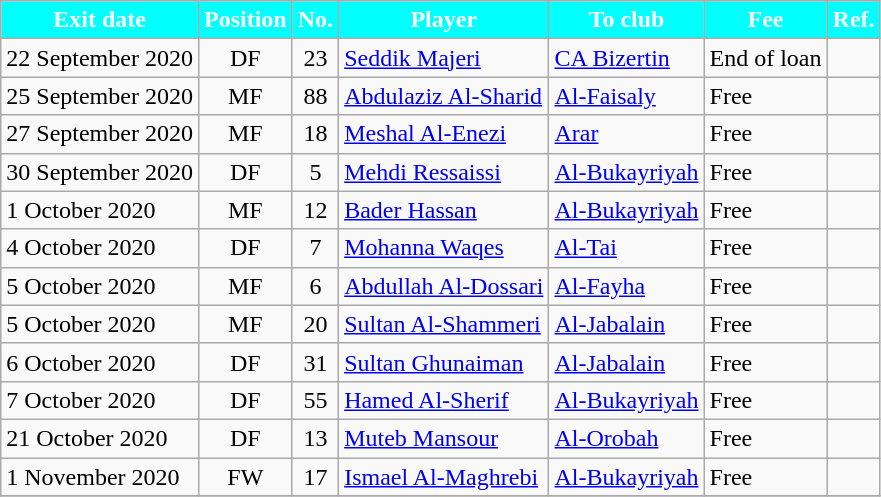<table class="wikitable sortable">
<tr>
<th style="background:cyan; color:white;"><strong>Exit date</strong></th>
<th style="background:cyan; color:white;"><strong>Position</strong></th>
<th style="background:cyan; color:white;"><strong>No.</strong></th>
<th style="background:cyan; color:white;"><strong>Player</strong></th>
<th style="background:cyan; color:white;"><strong>To club</strong></th>
<th style="background:cyan; color:white;"><strong>Fee</strong></th>
<th style="background:cyan; color:white;"><strong>Ref.</strong></th>
</tr>
<tr>
<td>22 September 2020</td>
<td style="text-align:center;">DF</td>
<td style="text-align:center;">23</td>
<td style="text-align:left;"> <a href='#'>Seddik Majeri</a></td>
<td style="text-align:left;"> <a href='#'>CA Bizertin</a></td>
<td>End of loan</td>
<td></td>
</tr>
<tr>
<td>25 September 2020</td>
<td style="text-align:center;">MF</td>
<td style="text-align:center;">88</td>
<td style="text-align:left;"> <a href='#'>Abdulaziz Al-Sharid</a></td>
<td style="text-align:left;"> <a href='#'>Al-Faisaly</a></td>
<td>Free</td>
<td></td>
</tr>
<tr>
<td>27 September 2020</td>
<td style="text-align:center;">MF</td>
<td style="text-align:center;">18</td>
<td style="text-align:left;"> <a href='#'>Meshal Al-Enezi</a></td>
<td style="text-align:left;"> <a href='#'>Arar</a></td>
<td>Free</td>
<td></td>
</tr>
<tr>
<td>30 September 2020</td>
<td style="text-align:center;">DF</td>
<td style="text-align:center;">5</td>
<td style="text-align:left;"> <a href='#'>Mehdi Ressaissi</a></td>
<td style="text-align:left;"> <a href='#'>Al-Bukayriyah</a></td>
<td>Free</td>
<td></td>
</tr>
<tr>
<td>1 October 2020</td>
<td style="text-align:center;">MF</td>
<td style="text-align:center;">12</td>
<td style="text-align:left;"> <a href='#'>Bader Hassan</a></td>
<td style="text-align:left;"> <a href='#'>Al-Bukayriyah</a></td>
<td>Free</td>
<td></td>
</tr>
<tr>
<td>4 October 2020</td>
<td style="text-align:center;">DF</td>
<td style="text-align:center;">7</td>
<td style="text-align:left;"> <a href='#'>Mohanna Waqes</a></td>
<td style="text-align:left;"> <a href='#'>Al-Tai</a></td>
<td>Free</td>
<td></td>
</tr>
<tr>
<td>5 October 2020</td>
<td style="text-align:center;">MF</td>
<td style="text-align:center;">6</td>
<td style="text-align:left;"> <a href='#'>Abdullah Al-Dossari</a></td>
<td style="text-align:left;"> <a href='#'>Al-Fayha</a></td>
<td>Free</td>
<td></td>
</tr>
<tr>
<td>5 October 2020</td>
<td style="text-align:center;">MF</td>
<td style="text-align:center;">20</td>
<td style="text-align:left;"> <a href='#'>Sultan Al-Shammeri</a></td>
<td style="text-align:left;"> <a href='#'>Al-Jabalain</a></td>
<td>Free</td>
<td></td>
</tr>
<tr>
<td>6 October 2020</td>
<td style="text-align:center;">DF</td>
<td style="text-align:center;">31</td>
<td style="text-align:left;"> <a href='#'>Sultan Ghunaiman</a></td>
<td style="text-align:left;"> <a href='#'>Al-Jabalain</a></td>
<td>Free</td>
<td></td>
</tr>
<tr>
<td>7 October 2020</td>
<td style="text-align:center;">DF</td>
<td style="text-align:center;">55</td>
<td style="text-align:left;"> <a href='#'>Hamed Al-Sherif</a></td>
<td style="text-align:left;"> <a href='#'>Al-Bukayriyah</a></td>
<td>Free</td>
<td></td>
</tr>
<tr>
<td>21 October 2020</td>
<td style="text-align:center;">DF</td>
<td style="text-align:center;">13</td>
<td style="text-align:left;"> <a href='#'>Muteb Mansour</a></td>
<td style="text-align:left;"> <a href='#'>Al-Orobah</a></td>
<td>Free</td>
<td></td>
</tr>
<tr>
<td>1 November 2020</td>
<td style="text-align:center;">FW</td>
<td style="text-align:center;">17</td>
<td style="text-align:left;"> <a href='#'>Ismael Al-Maghrebi</a></td>
<td style="text-align:left;"> <a href='#'>Al-Bukayriyah</a></td>
<td>Free</td>
<td></td>
</tr>
<tr>
</tr>
</table>
